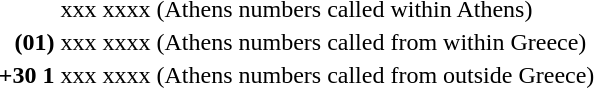<table class="toccolours" style="font-size:100%">
<tr>
<td style="text-align:right; width:12em;"><strong> </strong> xxx xxxx</td>
<td>(Athens numbers called within Athens)</td>
</tr>
<tr>
<td style="text-align:right; width:12em;"><strong>(01)</strong> xxx xxxx</td>
<td>(Athens numbers called from within Greece)</td>
</tr>
<tr>
<td style="text-align:right; width:12em;"><strong>+30 1</strong>  xxx xxxx</td>
<td>(Athens numbers called from outside Greece)</td>
</tr>
</table>
